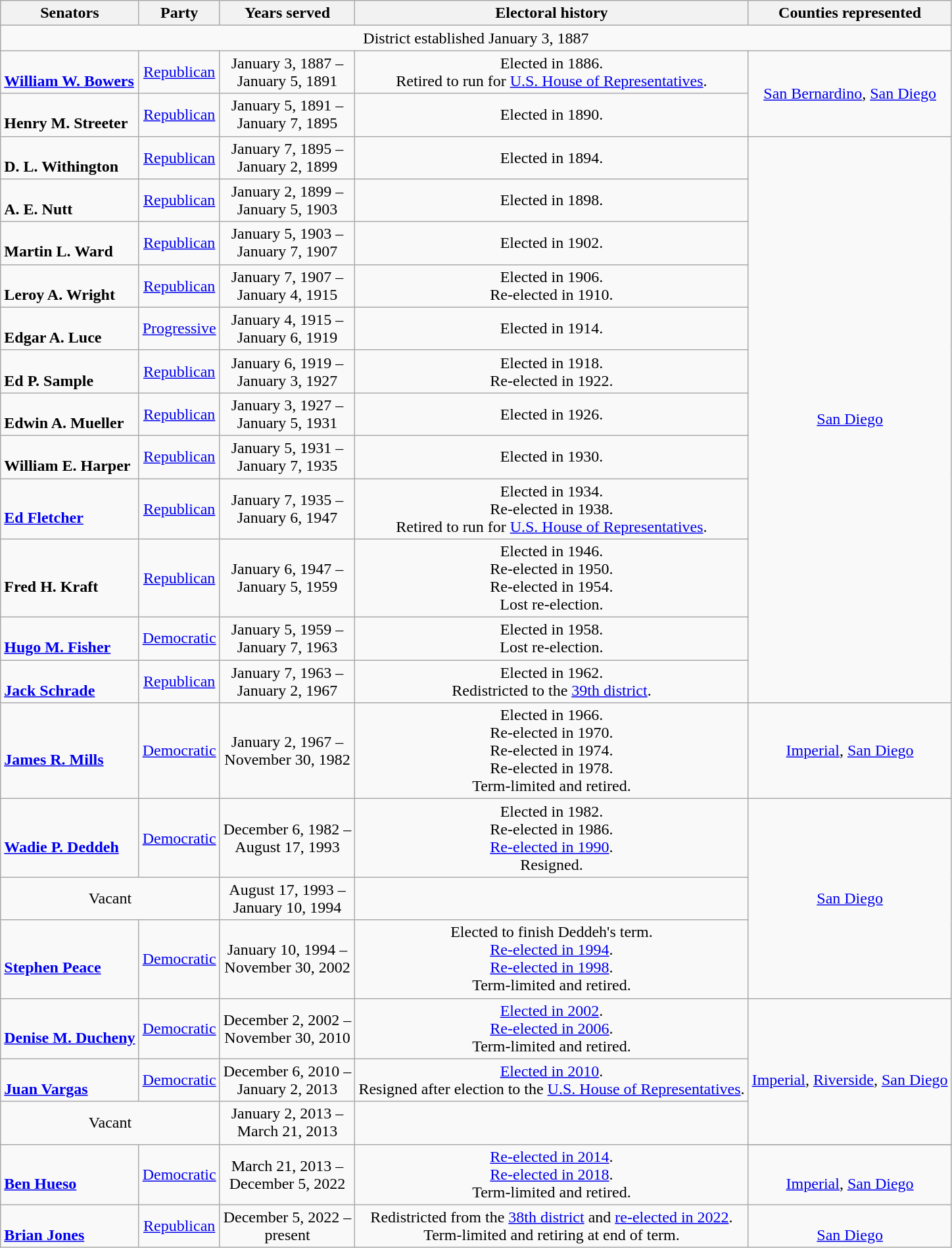<table class=wikitable style="text-align:center">
<tr>
<th>Senators</th>
<th>Party</th>
<th>Years served</th>
<th>Electoral history</th>
<th>Counties represented</th>
</tr>
<tr>
<td colspan=5>District established January 3, 1887</td>
</tr>
<tr>
<td align=left> <br><strong><a href='#'>William W. Bowers</a></strong><br> </td>
<td><a href='#'>Republican</a></td>
<td>January 3, 1887 – <br>January 5, 1891</td>
<td>Elected in 1886. <br> Retired to run for <a href='#'>U.S. House of Representatives</a>.</td>
<td rowspan="2"><a href='#'>San Bernardino</a>, <a href='#'>San Diego</a></td>
</tr>
<tr>
<td align=left><br><strong>Henry M. Streeter</strong><br></td>
<td><a href='#'>Republican</a></td>
<td>January 5, 1891 – <br>January 7, 1895</td>
<td>Elected in 1890. <br> </td>
</tr>
<tr>
<td align=left><br><strong>D. L. Withington</strong><br> </td>
<td><a href='#'>Republican</a></td>
<td>January 7, 1895 – <br>January 2, 1899</td>
<td>Elected in 1894. <br> </td>
<td rowspan="12"><a href='#'>San Diego</a></td>
</tr>
<tr>
<td align=left><br><strong>A. E. Nutt</strong> <br> </td>
<td><a href='#'>Republican</a></td>
<td>January 2, 1899 – <br>January 5, 1903</td>
<td>Elected in 1898. <br> </td>
</tr>
<tr>
<td align=left><br><strong>Martin L. Ward</strong> <br> </td>
<td><a href='#'>Republican</a></td>
<td>January 5, 1903 – <br>January 7, 1907</td>
<td>Elected in 1902. <br> </td>
</tr>
<tr>
<td align=left><br><strong>Leroy A. Wright</strong><br> </td>
<td><a href='#'>Republican</a></td>
<td>January 7, 1907 – <br>January 4, 1915</td>
<td>Elected in 1906. <br> Re-elected in 1910. <br> </td>
</tr>
<tr>
<td align=left> <br><strong>Edgar A. Luce</strong><br> </td>
<td><a href='#'>Progressive</a></td>
<td>January 4, 1915 – <br>January 6, 1919</td>
<td>Elected in 1914. <br> </td>
</tr>
<tr>
<td align=left> <br><strong>Ed P. Sample</strong><br> </td>
<td><a href='#'>Republican</a></td>
<td>January 6, 1919 – <br>January 3, 1927</td>
<td>Elected in 1918. <br> Re-elected in 1922. <br> </td>
</tr>
<tr>
<td align=left><br><strong>Edwin A. Mueller</strong><br> </td>
<td><a href='#'>Republican</a></td>
<td>January 3, 1927 – <br>January 5, 1931</td>
<td>Elected in 1926. <br> </td>
</tr>
<tr>
<td align=left><br><strong>William E. Harper</strong><br> </td>
<td><a href='#'>Republican</a></td>
<td>January 5, 1931 – <br>January 7, 1935</td>
<td>Elected in 1930. <br> </td>
</tr>
<tr>
<td align=left><br><strong><a href='#'>Ed Fletcher</a></strong><br> </td>
<td><a href='#'>Republican</a></td>
<td>January 7, 1935 – <br>January 6, 1947</td>
<td>Elected in 1934. <br> Re-elected in 1938. <br> Retired to run for <a href='#'>U.S. House of Representatives</a>.</td>
</tr>
<tr>
<td align=left> <br><strong>Fred H. Kraft</strong><br> </td>
<td><a href='#'>Republican</a></td>
<td>January 6, 1947 – <br>January 5, 1959</td>
<td>Elected in 1946. <br> Re-elected in 1950. <br> Re-elected in 1954. <br> Lost re-election.</td>
</tr>
<tr>
<td align=left><br><strong><a href='#'>Hugo M. Fisher</a></strong><br> </td>
<td><a href='#'>Democratic</a></td>
<td>January 5, 1959 – <br>January 7, 1963</td>
<td>Elected in 1958. <br> Lost re-election.</td>
</tr>
<tr>
<td align=left> <br><strong><a href='#'>Jack Schrade</a></strong> <br> </td>
<td><a href='#'>Republican</a></td>
<td>January 7, 1963 – <br>January 2, 1967</td>
<td>Elected in 1962. <br> Redistricted to the <a href='#'>39th district</a>.</td>
</tr>
<tr>
<td align=left> <br><strong><a href='#'>James R. Mills</a></strong><br> </td>
<td><a href='#'>Democratic</a></td>
<td>January 2, 1967 – <br> November 30, 1982</td>
<td>Elected in 1966. <br> Re-elected in 1970. <br> Re-elected in 1974. <br> Re-elected in 1978. <br> Term-limited and retired.</td>
<td><a href='#'>Imperial</a>, <a href='#'>San Diego</a></td>
</tr>
<tr>
<td align=left> <br><strong><a href='#'>Wadie P. Deddeh</a></strong><br> </td>
<td><a href='#'>Democratic</a></td>
<td>December 6, 1982 – <br>August 17, 1993</td>
<td>Elected in 1982. <br> Re-elected in 1986. <br> <a href='#'>Re-elected in 1990</a>. <br> Resigned.</td>
<td rowspan="3"><a href='#'>San Diego</a></td>
</tr>
<tr>
<td colspan="2">Vacant</td>
<td>August 17, 1993 – <br> January 10, 1994</td>
<td></td>
</tr>
<tr>
<td align=left> <br><strong><a href='#'>Stephen Peace</a></strong><br> </td>
<td><a href='#'>Democratic</a></td>
<td>January 10, 1994 – <br>November 30, 2002</td>
<td>Elected to finish Deddeh's term. <br> <a href='#'>Re-elected in 1994</a>. <br> <a href='#'>Re-elected in 1998</a>. <br> Term-limited and retired.</td>
</tr>
<tr>
<td align=left> <br><strong><a href='#'>Denise M. Ducheny</a></strong><br> </td>
<td><a href='#'>Democratic</a></td>
<td>December 2, 2002 – <br>November 30, 2010</td>
<td><a href='#'>Elected in 2002</a>. <br> <a href='#'>Re-elected in 2006</a>. <br> Term-limited and retired.</td>
<td rowspan="3"><br><a href='#'>Imperial</a>, <a href='#'>Riverside</a>, <a href='#'>San Diego</a></td>
</tr>
<tr>
<td align=left> <br><strong><a href='#'>Juan Vargas</a></strong><br> </td>
<td><a href='#'>Democratic</a></td>
<td>December 6, 2010 – <br>January 2, 2013</td>
<td><a href='#'>Elected in 2010</a>. <br> Resigned after election to the <a href='#'>U.S. House of Representatives</a>.</td>
</tr>
<tr>
<td colspan="2">Vacant</td>
<td>January 2, 2013 – <br> March 21, 2013</td>
<td></td>
</tr>
<tr>
<td rowspan=2 align=left> <br><strong><a href='#'>Ben Hueso</a></strong> <br> </td>
<td rowspan=2 ><a href='#'>Democratic</a></td>
<td rowspan=2>March 21, 2013 – <br> December 5, 2022</td>
<td rowspan="2"><a href='#'>Re-elected in 2014</a>. <br> <a href='#'>Re-elected in 2018</a>. <br> Term-limited and retired.</td>
</tr>
<tr>
<td><br><a href='#'>Imperial</a>, <a href='#'>San Diego</a></td>
</tr>
<tr>
<td align=left> <br><strong><a href='#'>Brian Jones</a></strong><br></td>
<td><a href='#'>Republican</a></td>
<td>December 5, 2022 – <br> present</td>
<td>Redistricted from the <a href='#'>38th district</a> and <a href='#'>re-elected in 2022</a>. <br> Term-limited and retiring at end of term.</td>
<td><br><a href='#'>San Diego</a></td>
</tr>
</table>
